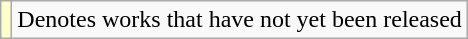<table class="wikitable">
<tr>
<td style="background:#FFFFCC;"></td>
<td>Denotes works that have not yet been released</td>
</tr>
</table>
